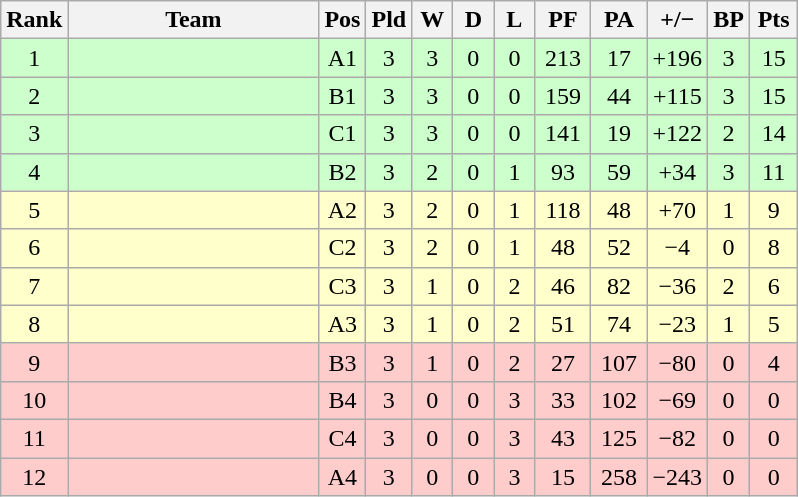<table class="wikitable" style="text-align:center">
<tr>
<th width="20">Rank</th>
<th width="160">Team</th>
<th width="20">Pos</th>
<th width="20">Pld</th>
<th width="20">W</th>
<th width="20">D</th>
<th width="20">L</th>
<th width="30">PF</th>
<th width="30">PA</th>
<th width="30">+/−</th>
<th width="20">BP</th>
<th width="25">Pts</th>
</tr>
<tr style="background:#cfc;">
<td>1</td>
<td align="left"></td>
<td>A1</td>
<td>3</td>
<td>3</td>
<td>0</td>
<td>0</td>
<td>213</td>
<td>17</td>
<td>+196</td>
<td>3</td>
<td>15</td>
</tr>
<tr style="background:#cfc;">
<td>2</td>
<td align="left"></td>
<td>B1</td>
<td>3</td>
<td>3</td>
<td>0</td>
<td>0</td>
<td>159</td>
<td>44</td>
<td>+115</td>
<td>3</td>
<td>15</td>
</tr>
<tr style="background:#cfc;">
<td>3</td>
<td align="left"></td>
<td>C1</td>
<td>3</td>
<td>3</td>
<td>0</td>
<td>0</td>
<td>141</td>
<td>19</td>
<td>+122</td>
<td>2</td>
<td>14</td>
</tr>
<tr style="background:#cfc;">
<td>4</td>
<td align="left"></td>
<td>B2</td>
<td>3</td>
<td>2</td>
<td>0</td>
<td>1</td>
<td>93</td>
<td>59</td>
<td>+34</td>
<td>3</td>
<td>11</td>
</tr>
<tr style="background:#ffc;">
<td>5</td>
<td align=left></td>
<td>A2</td>
<td>3</td>
<td>2</td>
<td>0</td>
<td>1</td>
<td>118</td>
<td>48</td>
<td>+70</td>
<td>1</td>
<td>9</td>
</tr>
<tr style="background:#ffc;">
<td>6</td>
<td align=left></td>
<td>C2</td>
<td>3</td>
<td>2</td>
<td>0</td>
<td>1</td>
<td>48</td>
<td>52</td>
<td>−4</td>
<td>0</td>
<td>8</td>
</tr>
<tr style="background:#ffc;">
<td>7</td>
<td align=left></td>
<td>C3</td>
<td>3</td>
<td>1</td>
<td>0</td>
<td>2</td>
<td>46</td>
<td>82</td>
<td>−36</td>
<td>2</td>
<td>6</td>
</tr>
<tr style="background:#ffc;">
<td>8</td>
<td align="left"></td>
<td>A3</td>
<td>3</td>
<td>1</td>
<td>0</td>
<td>2</td>
<td>51</td>
<td>74</td>
<td>−23</td>
<td>1</td>
<td>5</td>
</tr>
<tr style="background:#fcc;">
<td>9</td>
<td align="left"></td>
<td>B3</td>
<td>3</td>
<td>1</td>
<td>0</td>
<td>2</td>
<td>27</td>
<td>107</td>
<td>−80</td>
<td>0</td>
<td>4</td>
</tr>
<tr style="background:#fcc;">
<td>10</td>
<td align="left"></td>
<td>B4</td>
<td>3</td>
<td>0</td>
<td>0</td>
<td>3</td>
<td>33</td>
<td>102</td>
<td>−69</td>
<td>0</td>
<td>0</td>
</tr>
<tr style="background:#fcc;">
<td>11</td>
<td align="left"></td>
<td>C4</td>
<td>3</td>
<td>0</td>
<td>0</td>
<td>3</td>
<td>43</td>
<td>125</td>
<td>−82</td>
<td>0</td>
<td>0</td>
</tr>
<tr style="background:#fcc;">
<td>12</td>
<td align=left></td>
<td>A4</td>
<td>3</td>
<td>0</td>
<td>0</td>
<td>3</td>
<td>15</td>
<td>258</td>
<td>−243</td>
<td>0</td>
<td>0</td>
</tr>
</table>
